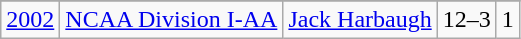<table class="wikitable">
<tr>
</tr>
<tr>
<td><a href='#'>2002</a></td>
<td><a href='#'>NCAA Division I-AA</a></td>
<td><a href='#'>Jack Harbaugh</a></td>
<td>12–3</td>
<td>1</td>
</tr>
</table>
